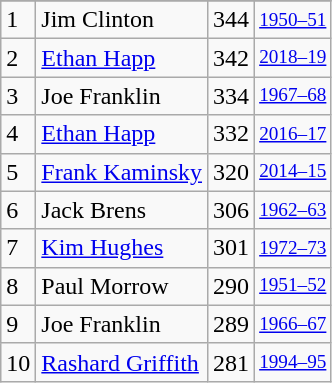<table class="wikitable">
<tr>
</tr>
<tr>
<td>1</td>
<td>Jim Clinton</td>
<td>344</td>
<td style="font-size:80%;"><a href='#'>1950–51</a></td>
</tr>
<tr>
<td>2</td>
<td><a href='#'>Ethan Happ</a></td>
<td>342</td>
<td style="font-size:80%;"><a href='#'>2018–19</a></td>
</tr>
<tr>
<td>3</td>
<td>Joe Franklin</td>
<td>334</td>
<td style="font-size:80%;"><a href='#'>1967–68</a></td>
</tr>
<tr>
<td>4</td>
<td><a href='#'>Ethan Happ</a></td>
<td>332</td>
<td style="font-size:80%;"><a href='#'>2016–17</a></td>
</tr>
<tr>
<td>5</td>
<td><a href='#'>Frank Kaminsky</a></td>
<td>320</td>
<td style="font-size:80%;"><a href='#'>2014–15</a></td>
</tr>
<tr>
<td>6</td>
<td>Jack Brens</td>
<td>306</td>
<td style="font-size:80%;"><a href='#'>1962–63</a></td>
</tr>
<tr>
<td>7</td>
<td><a href='#'>Kim Hughes</a></td>
<td>301</td>
<td style="font-size:80%;"><a href='#'>1972–73</a></td>
</tr>
<tr>
<td>8</td>
<td>Paul Morrow</td>
<td>290</td>
<td style="font-size:80%;"><a href='#'>1951–52</a></td>
</tr>
<tr>
<td>9</td>
<td>Joe Franklin</td>
<td>289</td>
<td style="font-size:80%;"><a href='#'>1966–67</a></td>
</tr>
<tr>
<td>10</td>
<td><a href='#'>Rashard Griffith</a></td>
<td>281</td>
<td style="font-size:80%;"><a href='#'>1994–95</a></td>
</tr>
</table>
